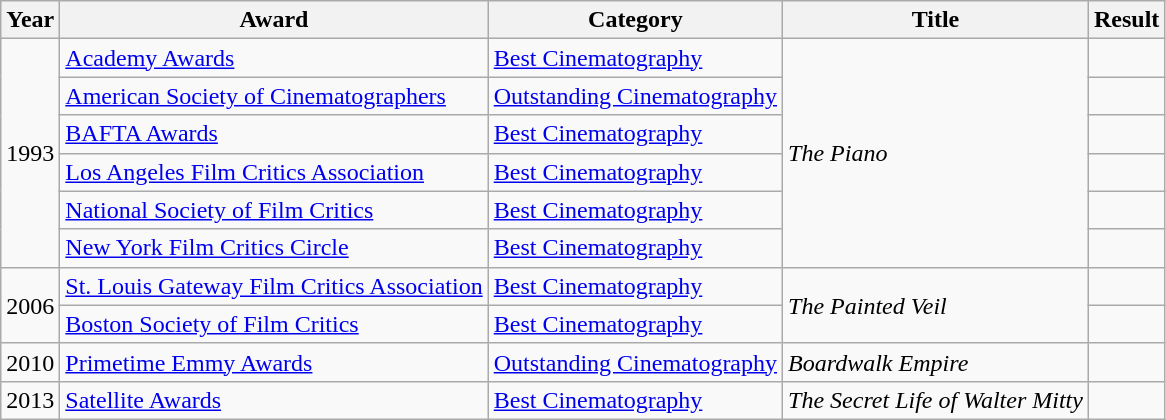<table class="wikitable">
<tr>
<th>Year</th>
<th>Award</th>
<th>Category</th>
<th>Title</th>
<th>Result</th>
</tr>
<tr>
<td rowspan=6>1993</td>
<td><a href='#'>Academy Awards</a></td>
<td><a href='#'>Best Cinematography</a></td>
<td rowspan=6><em>The Piano</em></td>
<td></td>
</tr>
<tr>
<td><a href='#'>American Society of Cinematographers</a></td>
<td><a href='#'>Outstanding Cinematography</a></td>
<td></td>
</tr>
<tr>
<td><a href='#'>BAFTA Awards</a></td>
<td><a href='#'>Best Cinematography</a></td>
<td></td>
</tr>
<tr>
<td><a href='#'>Los Angeles Film Critics Association</a></td>
<td><a href='#'>Best Cinematography</a></td>
<td></td>
</tr>
<tr>
<td><a href='#'>National Society of Film Critics</a></td>
<td><a href='#'>Best Cinematography</a></td>
<td></td>
</tr>
<tr>
<td><a href='#'>New York Film Critics Circle</a></td>
<td><a href='#'>Best Cinematography</a></td>
<td></td>
</tr>
<tr>
<td rowspan=2>2006</td>
<td><a href='#'>St. Louis Gateway Film Critics Association</a></td>
<td><a href='#'>Best Cinematography</a></td>
<td rowspan=2><em>The Painted Veil</em></td>
<td></td>
</tr>
<tr>
<td><a href='#'>Boston Society of Film Critics</a></td>
<td><a href='#'>Best Cinematography</a></td>
<td></td>
</tr>
<tr>
<td>2010</td>
<td><a href='#'>Primetime Emmy Awards</a></td>
<td><a href='#'>Outstanding Cinematography</a></td>
<td><em>Boardwalk Empire</em></td>
<td></td>
</tr>
<tr>
<td>2013</td>
<td><a href='#'>Satellite Awards</a></td>
<td><a href='#'>Best Cinematography</a></td>
<td><em>The Secret Life of Walter Mitty</em></td>
<td></td>
</tr>
</table>
